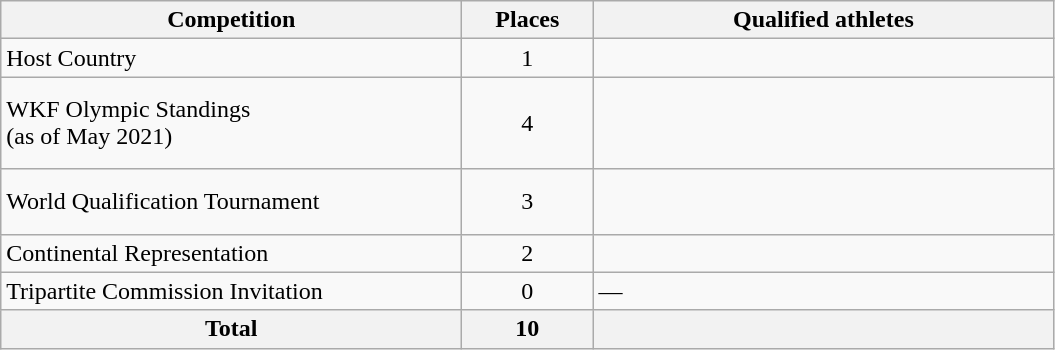<table class="wikitable">
<tr>
<th width=300>Competition</th>
<th width=80>Places</th>
<th width=300>Qualified athletes</th>
</tr>
<tr>
<td>Host Country</td>
<td align=center>1</td>
<td></td>
</tr>
<tr>
<td>WKF Olympic Standings<br>(as of May 2021)</td>
<td align=center>4</td>
<td><br><br> <br> </td>
</tr>
<tr>
<td>World Qualification Tournament</td>
<td align=center>3</td>
<td><br><br></td>
</tr>
<tr>
<td>Continental Representation</td>
<td align=center>2</td>
<td><br></td>
</tr>
<tr>
<td>Tripartite Commission Invitation</td>
<td align=center>0</td>
<td>—</td>
</tr>
<tr>
<th>Total</th>
<th>10</th>
<th></th>
</tr>
</table>
